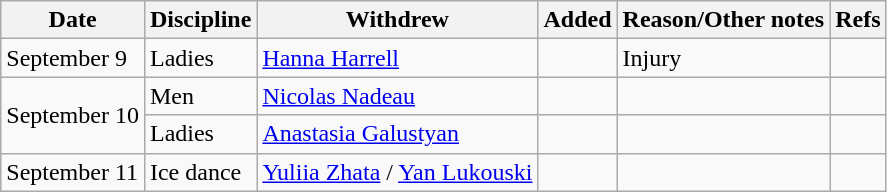<table class="wikitable sortable">
<tr>
<th>Date</th>
<th>Discipline</th>
<th>Withdrew</th>
<th>Added</th>
<th>Reason/Other notes</th>
<th>Refs</th>
</tr>
<tr>
<td>September 9</td>
<td>Ladies</td>
<td> <a href='#'>Hanna Harrell</a></td>
<td></td>
<td>Injury</td>
<td></td>
</tr>
<tr>
<td rowspan=2>September 10</td>
<td>Men</td>
<td> <a href='#'>Nicolas Nadeau</a></td>
<td></td>
<td></td>
<td></td>
</tr>
<tr>
<td>Ladies</td>
<td> <a href='#'>Anastasia Galustyan</a></td>
<td></td>
<td></td>
<td></td>
</tr>
<tr>
<td>September 11</td>
<td>Ice dance</td>
<td> <a href='#'>Yuliia Zhata</a> / <a href='#'>Yan Lukouski</a></td>
<td></td>
<td></td>
<td></td>
</tr>
</table>
